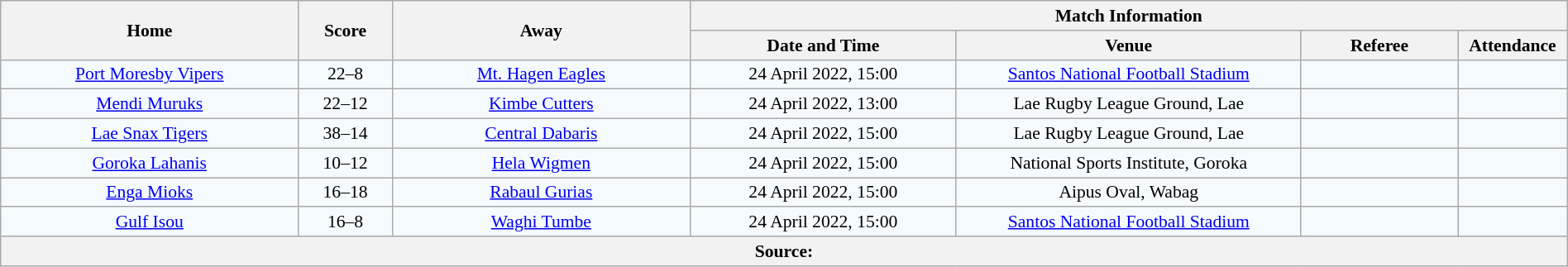<table class="wikitable" width="100%" style="border-collapse:collapse; font-size:90%; text-align:center;">
<tr>
<th rowspan="2" width="19%">Home</th>
<th rowspan="2" width="6%">Score</th>
<th rowspan="2" width="19%">Away</th>
<th colspan="4">Match Information</th>
</tr>
<tr bgcolor="#CCCCCC">
<th width="17%">Date and Time</th>
<th width="22%">Venue</th>
<th width="10%">Referee</th>
<th width="7%">Attendance</th>
</tr>
<tr bgcolor="#F5FAFF">
<td> <a href='#'>Port Moresby Vipers</a></td>
<td>22–8</td>
<td><a href='#'>Mt. Hagen Eagles</a></td>
<td>24 April 2022, 15:00</td>
<td><a href='#'>Santos National Football Stadium</a></td>
<td></td>
<td></td>
</tr>
<tr bgcolor="#F5FAFF">
<td><a href='#'>Mendi Muruks</a></td>
<td>22–12</td>
<td> <a href='#'>Kimbe Cutters</a></td>
<td>24 April 2022, 13:00</td>
<td>Lae Rugby League Ground, Lae</td>
<td></td>
<td></td>
</tr>
<tr bgcolor="#F5FAFF">
<td> <a href='#'>Lae Snax Tigers</a></td>
<td>38–14</td>
<td><a href='#'>Central Dabaris</a></td>
<td>24 April 2022, 15:00</td>
<td>Lae Rugby League Ground, Lae</td>
<td></td>
<td></td>
</tr>
<tr bgcolor="#F5FAFF">
<td><a href='#'>Goroka Lahanis</a></td>
<td>10–12</td>
<td><a href='#'>Hela Wigmen</a></td>
<td>24 April 2022, 15:00</td>
<td>National Sports Institute, Goroka</td>
<td></td>
<td></td>
</tr>
<tr bgcolor="#F5FAFF">
<td><a href='#'>Enga Mioks</a></td>
<td>16–18</td>
<td><a href='#'>Rabaul Gurias</a></td>
<td>24 April 2022, 15:00</td>
<td>Aipus Oval, Wabag</td>
<td></td>
<td></td>
</tr>
<tr bgcolor="#F5FAFF">
<td><a href='#'>Gulf Isou</a></td>
<td>16–8</td>
<td><a href='#'>Waghi Tumbe</a></td>
<td>24 April 2022, 15:00</td>
<td><a href='#'>Santos National Football Stadium</a></td>
<td></td>
<td></td>
</tr>
<tr bgcolor="#C1D8FF">
<th colspan="7">Source:</th>
</tr>
</table>
